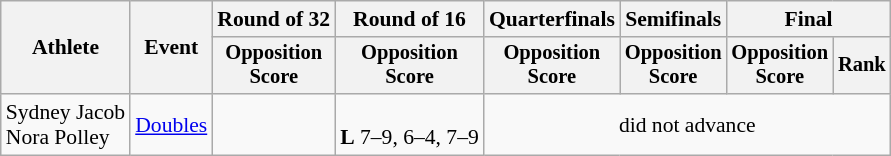<table class=wikitable style="font-size:90%">
<tr>
<th rowspan=2>Athlete</th>
<th rowspan=2>Event</th>
<th>Round of 32</th>
<th>Round of 16</th>
<th>Quarterfinals</th>
<th>Semifinals</th>
<th colspan=2>Final</th>
</tr>
<tr style="font-size:95%">
<th>Opposition<br>Score</th>
<th>Opposition<br>Score</th>
<th>Opposition<br>Score</th>
<th>Opposition<br>Score</th>
<th>Opposition<br>Score</th>
<th>Rank</th>
</tr>
<tr align=center>
<td align=left>Sydney Jacob <br> Nora Polley</td>
<td align=left><a href='#'>Doubles</a></td>
<td></td>
<td> <br> <strong>L</strong> 7–9, 6–4, 7–9</td>
<td colspan=4>did not advance</td>
</tr>
</table>
